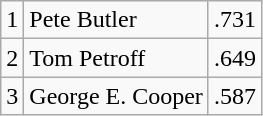<table class="wikitable">
<tr>
<td>1</td>
<td>Pete Butler</td>
<td>.731</td>
</tr>
<tr>
<td>2</td>
<td>Tom Petroff</td>
<td>.649</td>
</tr>
<tr>
<td>3</td>
<td>George E. Cooper</td>
<td>.587</td>
</tr>
</table>
